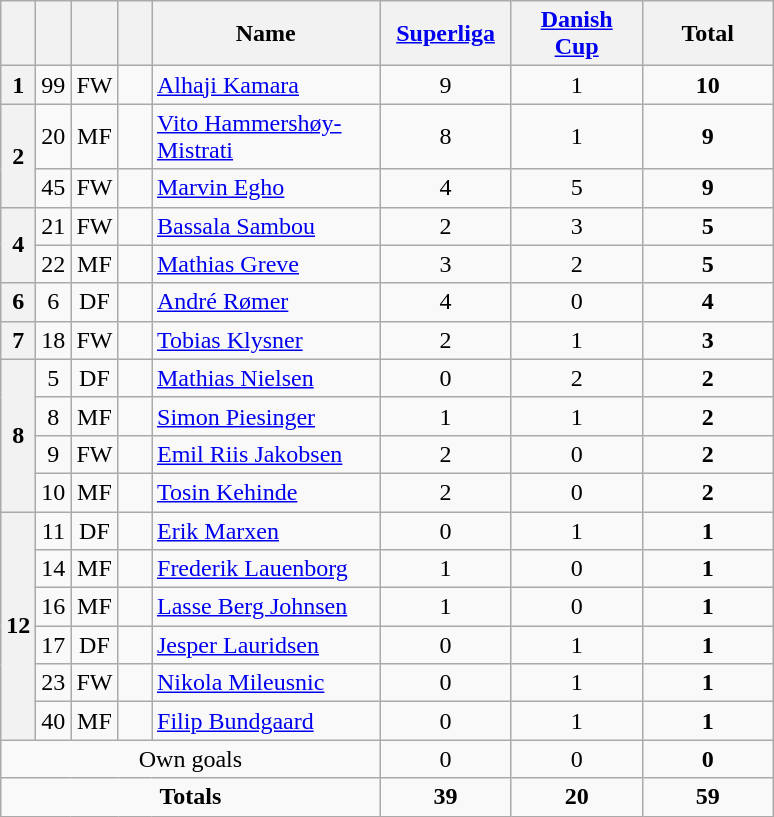<table class="wikitable" style="text-align:center">
<tr>
<th width=15></th>
<th width=15></th>
<th width=15></th>
<th width=15></th>
<th width=145>Name</th>
<th width=80><a href='#'>Superliga</a></th>
<th width=80><a href='#'>Danish Cup</a></th>
<th width=80>Total</th>
</tr>
<tr>
<th rowspan=1>1</th>
<td>99</td>
<td>FW</td>
<td></td>
<td align=left><a href='#'>Alhaji Kamara</a></td>
<td>9</td>
<td>1</td>
<td><strong>10</strong></td>
</tr>
<tr>
<th rowspan=2>2</th>
<td>20</td>
<td>MF</td>
<td></td>
<td align=left><a href='#'>Vito Hammershøy-Mistrati</a></td>
<td>8</td>
<td>1</td>
<td><strong>9</strong></td>
</tr>
<tr>
<td>45</td>
<td>FW</td>
<td></td>
<td align=left><a href='#'>Marvin Egho</a></td>
<td>4</td>
<td>5</td>
<td><strong>9</strong></td>
</tr>
<tr>
<th rowspan=2>4</th>
<td>21</td>
<td>FW</td>
<td></td>
<td align=left><a href='#'>Bassala Sambou</a></td>
<td>2</td>
<td>3</td>
<td><strong>5</strong></td>
</tr>
<tr>
<td>22</td>
<td>MF</td>
<td></td>
<td align=left><a href='#'>Mathias Greve</a></td>
<td>3</td>
<td>2</td>
<td><strong>5</strong></td>
</tr>
<tr>
<th rowspan=1>6</th>
<td>6</td>
<td>DF</td>
<td></td>
<td align=left><a href='#'>André Rømer</a></td>
<td>4</td>
<td>0</td>
<td><strong>4</strong></td>
</tr>
<tr>
<th rowspan=1>7</th>
<td>18</td>
<td>FW</td>
<td></td>
<td align=left><a href='#'>Tobias Klysner</a></td>
<td>2</td>
<td>1</td>
<td><strong>3</strong></td>
</tr>
<tr>
<th rowspan=4>8</th>
<td>5</td>
<td>DF</td>
<td></td>
<td align=left><a href='#'>Mathias Nielsen</a></td>
<td>0</td>
<td>2</td>
<td><strong>2</strong></td>
</tr>
<tr>
<td>8</td>
<td>MF</td>
<td></td>
<td align=left><a href='#'>Simon Piesinger</a></td>
<td>1</td>
<td>1</td>
<td><strong>2</strong></td>
</tr>
<tr>
<td>9</td>
<td>FW</td>
<td></td>
<td align=left><a href='#'>Emil Riis Jakobsen</a></td>
<td>2</td>
<td>0</td>
<td><strong>2</strong></td>
</tr>
<tr>
<td>10</td>
<td>MF</td>
<td></td>
<td align=left><a href='#'>Tosin Kehinde</a></td>
<td>2</td>
<td>0</td>
<td><strong>2</strong></td>
</tr>
<tr>
<th rowspan=6>12</th>
<td>11</td>
<td>DF</td>
<td></td>
<td align=left><a href='#'>Erik Marxen</a></td>
<td>0</td>
<td>1</td>
<td><strong>1</strong></td>
</tr>
<tr>
<td>14</td>
<td>MF</td>
<td></td>
<td align=left><a href='#'>Frederik Lauenborg</a></td>
<td>1</td>
<td>0</td>
<td><strong>1</strong></td>
</tr>
<tr>
<td>16</td>
<td>MF</td>
<td></td>
<td align=left><a href='#'>Lasse Berg Johnsen</a></td>
<td>1</td>
<td>0</td>
<td><strong>1</strong></td>
</tr>
<tr>
<td>17</td>
<td>DF</td>
<td></td>
<td align=left><a href='#'>Jesper Lauridsen</a></td>
<td>0</td>
<td>1</td>
<td><strong>1</strong></td>
</tr>
<tr>
<td>23</td>
<td>FW</td>
<td></td>
<td align=left><a href='#'>Nikola Mileusnic</a></td>
<td>0</td>
<td>1</td>
<td><strong>1</strong></td>
</tr>
<tr>
<td>40</td>
<td>MF</td>
<td></td>
<td align=left><a href='#'>Filip Bundgaard</a></td>
<td>0</td>
<td>1</td>
<td><strong>1</strong></td>
</tr>
<tr class="sortbottom">
<td colspan=5>Own goals</td>
<td>0</td>
<td>0</td>
<td><strong>0</strong></td>
</tr>
<tr>
<td colspan=5><strong>Totals</strong></td>
<td><strong>39</strong></td>
<td><strong>20</strong></td>
<td><strong>59</strong></td>
</tr>
</table>
